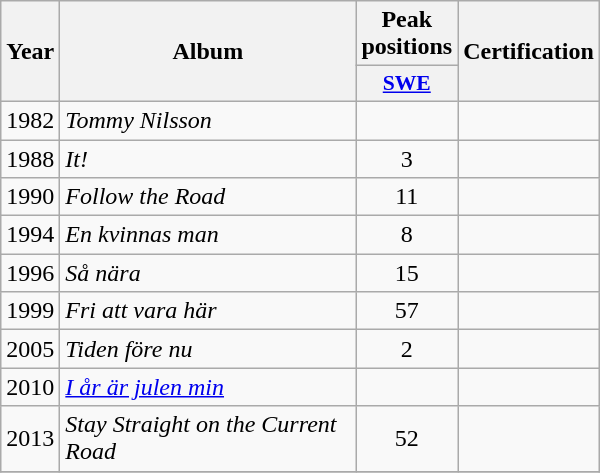<table class="wikitable">
<tr>
<th align="center" rowspan="2" width="10">Year</th>
<th align="center" rowspan="2" width="190">Album</th>
<th align="center" colspan="1" width="20">Peak positions</th>
<th align="center" rowspan="2" width="70">Certification</th>
</tr>
<tr>
<th scope="col" style="width:3em;font-size:90%;"><a href='#'>SWE</a><br></th>
</tr>
<tr>
<td style="text-align:center;">1982</td>
<td><em>Tommy Nilsson</em></td>
<td style="text-align:center;"></td>
<td style="text-align:center;"></td>
</tr>
<tr>
<td style="text-align:center;">1988</td>
<td><em>It!</em></td>
<td style="text-align:center;">3</td>
<td style="text-align:center;"></td>
</tr>
<tr>
<td style="text-align:center;">1990</td>
<td><em>Follow the Road</em></td>
<td style="text-align:center;">11</td>
<td style="text-align:center;"></td>
</tr>
<tr>
<td style="text-align:center;">1994</td>
<td><em>En kvinnas man</em></td>
<td style="text-align:center;">8</td>
<td style="text-align:center;"></td>
</tr>
<tr>
<td style="text-align:center;">1996</td>
<td><em>Så nära</em></td>
<td style="text-align:center;">15</td>
<td style="text-align:center;"></td>
</tr>
<tr>
<td style="text-align:center;">1999</td>
<td><em>Fri att vara här</em></td>
<td style="text-align:center;">57</td>
<td style="text-align:center;"></td>
</tr>
<tr>
<td style="text-align:center;">2005</td>
<td><em>Tiden före nu</em></td>
<td style="text-align:center;">2</td>
<td style="text-align:center;"></td>
</tr>
<tr>
<td style="text-align:center;">2010</td>
<td><em><a href='#'>I år är julen min</a></em></td>
<td style="text-align:center;"></td>
<td style="text-align:center;"></td>
</tr>
<tr>
<td style="text-align:center;">2013</td>
<td><em>Stay Straight on the Current Road</em></td>
<td style="text-align:center;">52</td>
<td style="text-align:center;"></td>
</tr>
<tr>
</tr>
</table>
